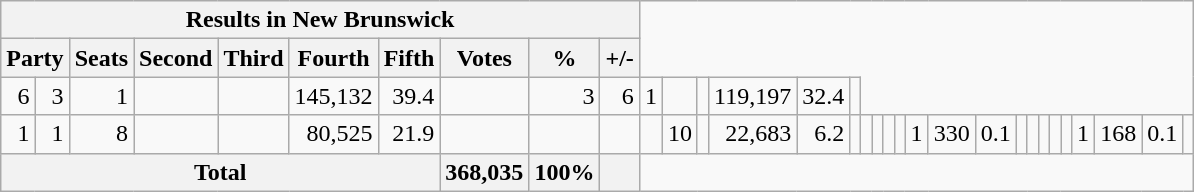<table class="wikitable">
<tr>
<th align="center" colspan=10>Results in New Brunswick</th>
</tr>
<tr>
<th align="centre" colspan=2>Party</th>
<th align="right">Seats</th>
<th align="right">Second</th>
<th align="right">Third</th>
<th align="right">Fourth</th>
<th align="right">Fifth</th>
<th align="right">Votes</th>
<th align="right">%</th>
<th align="right">+/-</th>
</tr>
<tr>
<td align="right">6</td>
<td align="right">3</td>
<td align="right">1</td>
<td align="right"></td>
<td align="right"></td>
<td align="right">145,132</td>
<td align="right">39.4</td>
<td align="right"><br></td>
<td align="right">3</td>
<td align="right">6</td>
<td align="right">1</td>
<td align="right"></td>
<td align="right"></td>
<td align="right">119,197</td>
<td align="right">32.4</td>
<td align="right"></td>
</tr>
<tr>
<td align="right">1</td>
<td align="right">1</td>
<td align="right">8</td>
<td align="right"></td>
<td align="right"></td>
<td align="right">80,525</td>
<td align="right">21.9</td>
<td align="right"><br></td>
<td align="right"></td>
<td align="right"></td>
<td align="right"></td>
<td align="right">10</td>
<td align="right"></td>
<td align="right">22,683</td>
<td align="right">6.2</td>
<td align="right"><br></td>
<td align="right"></td>
<td align="right"></td>
<td align="right"></td>
<td align="right"></td>
<td align="right">1</td>
<td align="right">330</td>
<td align="right">0.1</td>
<td align="right"><br></td>
<td align="right"></td>
<td align="right"></td>
<td align="right"></td>
<td align="right"></td>
<td align="right">1</td>
<td align="right">168</td>
<td align="right">0.1</td>
<td align="right"></td>
</tr>
<tr bgcolor="white">
<th align="left" colspan=7>Total</th>
<th align="right">368,035</th>
<th align="right">100%</th>
<th align="right"></th>
</tr>
</table>
